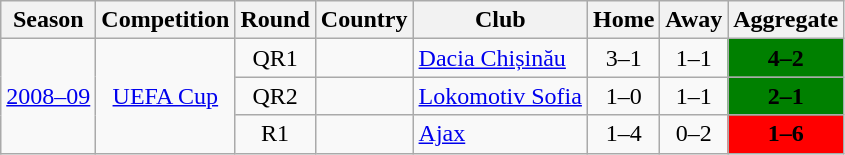<table class="wikitable" style="text-align:center">
<tr>
<th>Season</th>
<th>Competition</th>
<th>Round</th>
<th>Country</th>
<th>Club</th>
<th>Home</th>
<th>Away</th>
<th>Aggregate</th>
</tr>
<tr>
<td rowspan=3><a href='#'>2008–09</a></td>
<td rowspan=3><a href='#'>UEFA Cup</a></td>
<td>QR1</td>
<td></td>
<td align=left><a href='#'>Dacia Chișinău</a></td>
<td>3–1</td>
<td>1–1</td>
<td bgcolor=green><strong>4–2</strong></td>
</tr>
<tr>
<td>QR2</td>
<td></td>
<td align=left><a href='#'>Lokomotiv Sofia</a></td>
<td>1–0</td>
<td>1–1</td>
<td bgcolor=green><strong>2–1</strong></td>
</tr>
<tr>
<td>R1</td>
<td></td>
<td align=left><a href='#'>Ajax</a></td>
<td>1–4</td>
<td>0–2</td>
<td bgcolor=red><strong>1–6</strong></td>
</tr>
</table>
